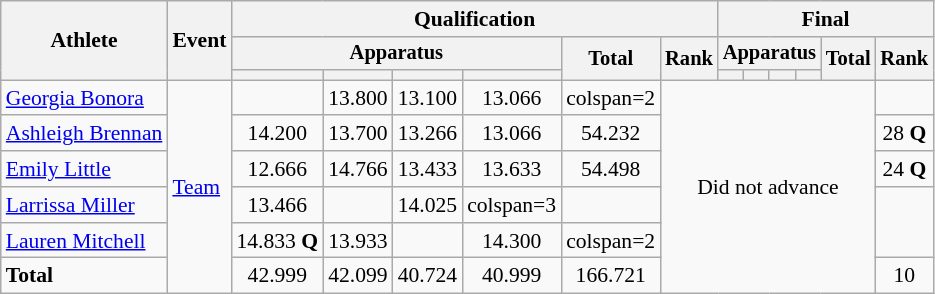<table class="wikitable" style="font-size:90%">
<tr>
<th rowspan="3">Athlete</th>
<th rowspan="3">Event</th>
<th colspan=6>Qualification</th>
<th colspan=6>Final</th>
</tr>
<tr style="font-size:95%">
<th colspan = "4">Apparatus</th>
<th rowspan=2>Total</th>
<th rowspan=2>Rank</th>
<th colspan = "4">Apparatus</th>
<th rowspan=2>Total</th>
<th rowspan=2>Rank</th>
</tr>
<tr style="font-size:95%">
<th></th>
<th></th>
<th></th>
<th></th>
<th></th>
<th></th>
<th></th>
<th></th>
</tr>
<tr align=center>
<td align=left><a href='#'>Georgia Bonora</a></td>
<td align=left rowspan=6><a href='#'>Team</a></td>
<td></td>
<td>13.800</td>
<td>13.100</td>
<td>13.066</td>
<td>colspan=2 </td>
<td colspan=6 rowspan=6>Did not advance</td>
</tr>
<tr align=center>
<td align=left><a href='#'>Ashleigh Brennan</a></td>
<td>14.200</td>
<td>13.700</td>
<td>13.266</td>
<td>13.066</td>
<td>54.232</td>
<td>28 <strong>Q</strong></td>
</tr>
<tr align=center>
<td align=left><a href='#'>Emily Little</a></td>
<td>12.666</td>
<td>14.766</td>
<td>13.433</td>
<td>13.633</td>
<td>54.498</td>
<td>24 <strong>Q</strong></td>
</tr>
<tr align=center>
<td align=left><a href='#'>Larrissa Miller</a></td>
<td>13.466</td>
<td></td>
<td>14.025</td>
<td>colspan=3 </td>
</tr>
<tr align=center>
<td align=left><a href='#'>Lauren Mitchell</a></td>
<td>14.833 <strong>Q</strong></td>
<td>13.933</td>
<td></td>
<td>14.300</td>
<td>colspan=2 </td>
</tr>
<tr align=center>
<td align=left><strong>Total</strong></td>
<td>42.999</td>
<td>42.099</td>
<td>40.724</td>
<td>40.999</td>
<td>166.721</td>
<td>10</td>
</tr>
</table>
